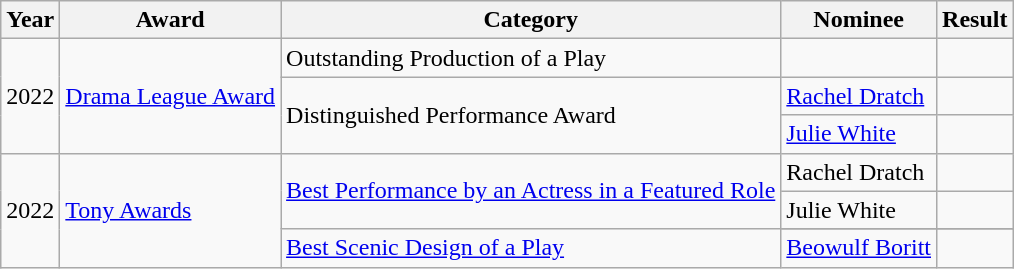<table class="wikitable sortable">
<tr>
<th>Year</th>
<th>Award</th>
<th>Category</th>
<th>Nominee</th>
<th>Result</th>
</tr>
<tr>
<td rowspan="3">2022</td>
<td rowspan="3"><a href='#'>Drama League Award</a></td>
<td>Outstanding Production of a Play</td>
<td></td>
<td></td>
</tr>
<tr>
<td rowspan="2">Distinguished Performance Award</td>
<td><a href='#'>Rachel Dratch</a></td>
<td></td>
</tr>
<tr>
<td><a href='#'>Julie White</a></td>
<td></td>
</tr>
<tr>
<td rowspan="4">2022</td>
<td rowspan="4"><a href='#'>Tony Awards</a></td>
<td rowspan="2"><a href='#'>Best Performance by an Actress in a Featured Role</a></td>
<td>Rachel Dratch</td>
<td></td>
</tr>
<tr>
<td>Julie White</td>
<td></td>
</tr>
<tr>
<td rowspan="2"><a href='#'>Best Scenic Design of a Play</a></td>
</tr>
<tr>
<td><a href='#'>Beowulf Boritt</a></td>
<td></td>
</tr>
</table>
